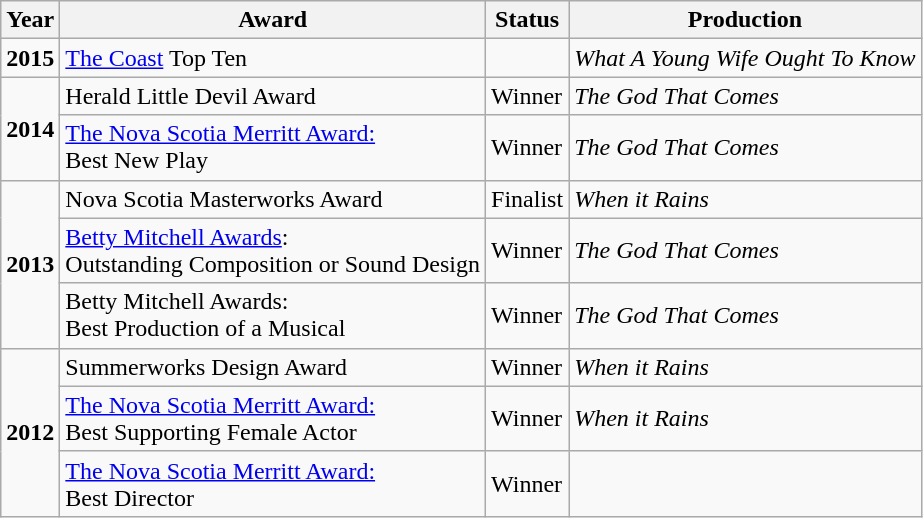<table class="wikitable">
<tr>
<th>Year</th>
<th>Award</th>
<th>Status</th>
<th>Production</th>
</tr>
<tr>
<td><strong>2015</strong></td>
<td><a href='#'>The Coast</a> Top Ten</td>
<td></td>
<td><em>What A Young Wife Ought To Know</em></td>
</tr>
<tr>
<td rowspan="2"><strong>2014</strong></td>
<td>Herald Little Devil Award</td>
<td>Winner</td>
<td><em>The God That Comes</em></td>
</tr>
<tr>
<td><a href='#'>The Nova Scotia Merritt Award:</a><br>Best New Play</td>
<td>Winner</td>
<td><em>The God That Comes</em></td>
</tr>
<tr>
<td rowspan="3"><strong>2013</strong></td>
<td>Nova Scotia Masterworks Award</td>
<td>Finalist</td>
<td><em>When it Rains</em></td>
</tr>
<tr>
<td><a href='#'>Betty Mitchell Awards</a>:<br>Outstanding Composition or Sound Design</td>
<td>Winner</td>
<td><em>The God That Comes</em></td>
</tr>
<tr>
<td>Betty Mitchell Awards:<br>Best Production of a Musical</td>
<td>Winner</td>
<td><em>The God That Comes</em></td>
</tr>
<tr>
<td rowspan="3"><strong>2012</strong></td>
<td>Summerworks Design Award</td>
<td>Winner</td>
<td><em>When it Rains</em></td>
</tr>
<tr>
<td><a href='#'>The Nova Scotia Merritt Award:</a><br>Best Supporting Female Actor</td>
<td>Winner</td>
<td><em>When it Rains</em></td>
</tr>
<tr>
<td><a href='#'>The Nova Scotia Merritt Award:</a><br>Best Director</td>
<td>Winner</td>
<td></td>
</tr>
</table>
